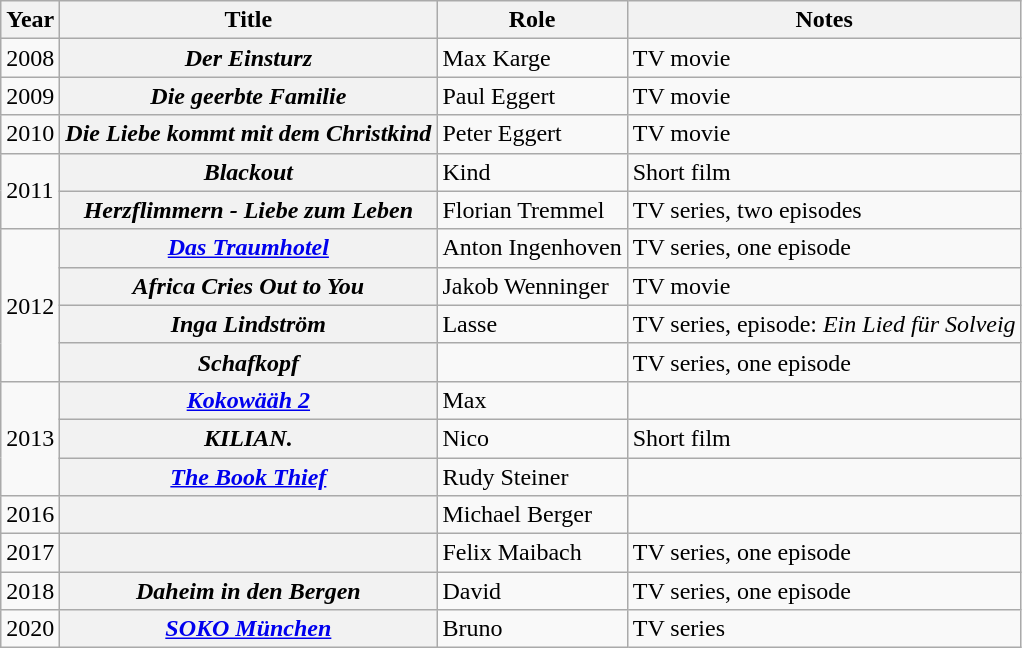<table class="wikitable sortable plainrowheaders">
<tr>
<th scope="col">Year</th>
<th scope="col">Title</th>
<th scope="col">Role</th>
<th scope="col">Notes</th>
</tr>
<tr>
<td>2008</td>
<th scope="row"><em>Der Einsturz</em></th>
<td>Max Karge</td>
<td>TV movie</td>
</tr>
<tr>
<td>2009</td>
<th scope="row"><em>Die geerbte Familie</em></th>
<td>Paul Eggert</td>
<td>TV movie</td>
</tr>
<tr>
<td>2010</td>
<th scope="row"><em>Die Liebe kommt mit dem Christkind</em></th>
<td>Peter Eggert</td>
<td>TV movie</td>
</tr>
<tr>
<td rowspan="2">2011</td>
<th scope="row"><em>Blackout</em></th>
<td>Kind</td>
<td>Short film</td>
</tr>
<tr>
<th scope="row"><em>Herzflimmern - Liebe zum Leben</em></th>
<td>Florian Tremmel</td>
<td>TV series, two episodes</td>
</tr>
<tr>
<td rowspan="4">2012</td>
<th scope="row"><em><a href='#'>Das Traumhotel</a></em></th>
<td>Anton Ingenhoven</td>
<td>TV series, one episode</td>
</tr>
<tr>
<th scope="row"><em>Africa Cries Out to You</em></th>
<td>Jakob Wenninger</td>
<td>TV movie</td>
</tr>
<tr>
<th scope="row"><em>Inga Lindström</em></th>
<td>Lasse</td>
<td>TV series, episode: <em>Ein Lied für Solveig</em></td>
</tr>
<tr>
<th scope="row"><em>Schafkopf</em></th>
<td></td>
<td>TV series, one episode</td>
</tr>
<tr>
<td rowspan="3">2013</td>
<th scope="row"><em><a href='#'>Kokowääh 2</a></em></th>
<td>Max</td>
<td></td>
</tr>
<tr>
<th scope="row"><em>KILIAN.</em></th>
<td>Nico</td>
<td>Short film</td>
</tr>
<tr>
<th scope="row"><em><a href='#'>The Book Thief</a></em></th>
<td>Rudy Steiner</td>
<td></td>
</tr>
<tr>
<td>2016</td>
<th scope="row"><em></em></th>
<td>Michael Berger</td>
<td></td>
</tr>
<tr>
<td>2017</td>
<th scope="row"><em></em></th>
<td>Felix Maibach</td>
<td>TV series, one episode</td>
</tr>
<tr>
<td>2018</td>
<th scope="row"><em>Daheim in den Bergen</em></th>
<td>David</td>
<td>TV series, one episode</td>
</tr>
<tr>
<td>2020</td>
<th scope="row"><em><a href='#'>SOKO München</a></em></th>
<td>Bruno</td>
<td>TV series</td>
</tr>
</table>
